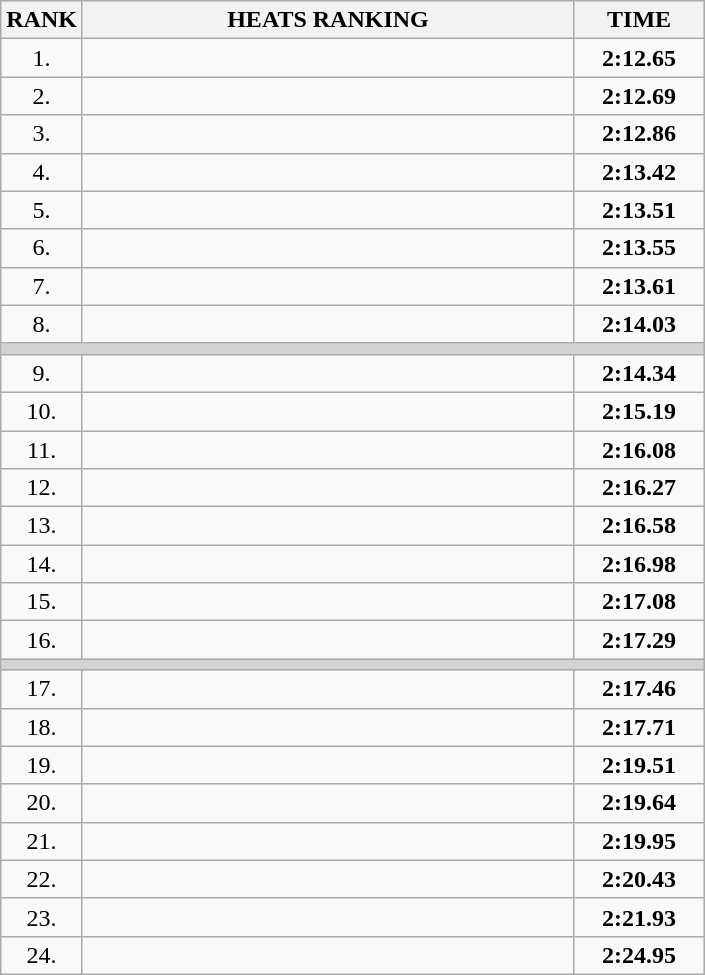<table class="wikitable">
<tr>
<th>RANK</th>
<th style="width: 20em">HEATS RANKING</th>
<th style="width: 5em">TIME</th>
</tr>
<tr>
<td align="center">1.</td>
<td></td>
<td align="center"><strong>2:12.65</strong></td>
</tr>
<tr>
<td align="center">2.</td>
<td></td>
<td align="center"><strong>2:12.69</strong></td>
</tr>
<tr>
<td align="center">3.</td>
<td></td>
<td align="center"><strong>2:12.86</strong></td>
</tr>
<tr>
<td align="center">4.</td>
<td></td>
<td align="center"><strong>2:13.42</strong></td>
</tr>
<tr>
<td align="center">5.</td>
<td></td>
<td align="center"><strong>2:13.51</strong></td>
</tr>
<tr>
<td align="center">6.</td>
<td></td>
<td align="center"><strong>2:13.55</strong></td>
</tr>
<tr>
<td align="center">7.</td>
<td></td>
<td align="center"><strong>2:13.61</strong></td>
</tr>
<tr>
<td align="center">8.</td>
<td></td>
<td align="center"><strong>2:14.03</strong></td>
</tr>
<tr>
<td colspan=3 bgcolor=lightgray></td>
</tr>
<tr>
<td align="center">9.</td>
<td></td>
<td align="center"><strong>2:14.34</strong></td>
</tr>
<tr>
<td align="center">10.</td>
<td></td>
<td align="center"><strong>2:15.19</strong></td>
</tr>
<tr>
<td align="center">11.</td>
<td></td>
<td align="center"><strong>2:16.08</strong></td>
</tr>
<tr>
<td align="center">12.</td>
<td></td>
<td align="center"><strong>2:16.27</strong></td>
</tr>
<tr>
<td align="center">13.</td>
<td></td>
<td align="center"><strong>2:16.58</strong></td>
</tr>
<tr>
<td align="center">14.</td>
<td></td>
<td align="center"><strong>2:16.98</strong></td>
</tr>
<tr>
<td align="center">15.</td>
<td></td>
<td align="center"><strong>2:17.08</strong></td>
</tr>
<tr>
<td align="center">16.</td>
<td></td>
<td align="center"><strong>2:17.29</strong></td>
</tr>
<tr>
<td colspan=3 bgcolor=lightgray></td>
</tr>
<tr>
<td align="center">17.</td>
<td></td>
<td align="center"><strong>2:17.46</strong></td>
</tr>
<tr>
<td align="center">18.</td>
<td></td>
<td align="center"><strong>2:17.71</strong></td>
</tr>
<tr>
<td align="center">19.</td>
<td></td>
<td align="center"><strong>2:19.51</strong></td>
</tr>
<tr>
<td align="center">20.</td>
<td></td>
<td align="center"><strong>2:19.64</strong></td>
</tr>
<tr>
<td align="center">21.</td>
<td></td>
<td align="center"><strong>2:19.95</strong></td>
</tr>
<tr>
<td align="center">22.</td>
<td></td>
<td align="center"><strong>2:20.43</strong></td>
</tr>
<tr>
<td align="center">23.</td>
<td></td>
<td align="center"><strong>2:21.93</strong></td>
</tr>
<tr>
<td align="center">24.</td>
<td></td>
<td align="center"><strong>2:24.95</strong></td>
</tr>
</table>
